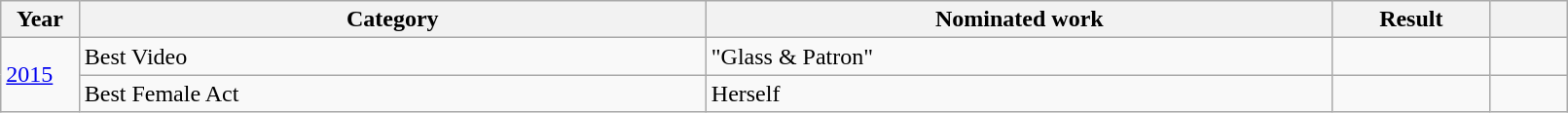<table class="wikitable" style="width:85%;">
<tr>
<th width=5%>Year</th>
<th style="width:40%;">Category</th>
<th style="width:40%;">Nominated work</th>
<th style="width:10%;">Result</th>
<th width=5%></th>
</tr>
<tr>
<td rowspan="2"><a href='#'>2015</a></td>
<td>Best Video</td>
<td>"Glass & Patron"</td>
<td></td>
<td></td>
</tr>
<tr>
<td>Best Female Act</td>
<td>Herself</td>
<td></td>
<td></td>
</tr>
</table>
